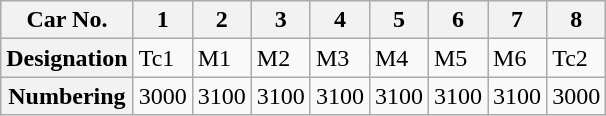<table class="wikitable">
<tr>
<th>Car No.</th>
<th>1</th>
<th>2</th>
<th>3</th>
<th>4</th>
<th>5</th>
<th>6</th>
<th>7</th>
<th>8</th>
</tr>
<tr>
<th>Designation</th>
<td>Tc1</td>
<td>M1</td>
<td>M2</td>
<td>M3</td>
<td>M4</td>
<td>M5</td>
<td>M6</td>
<td>Tc2</td>
</tr>
<tr>
<th>Numbering</th>
<td>3000</td>
<td>3100</td>
<td>3100</td>
<td>3100</td>
<td>3100</td>
<td>3100</td>
<td>3100</td>
<td>3000</td>
</tr>
</table>
